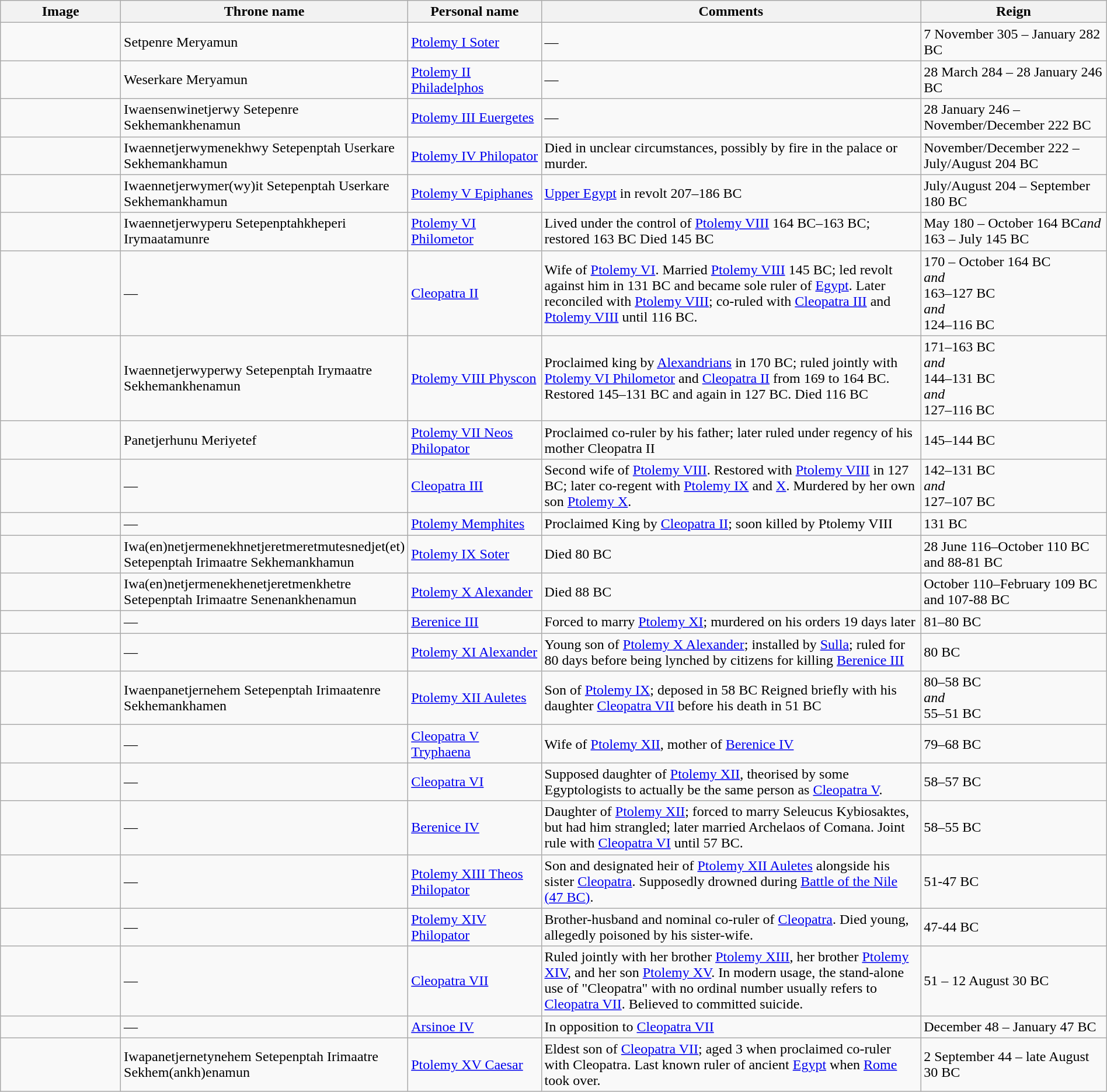<table class="wikitable" width="100%">
<tr>
<th width="15%">Image</th>
<th>Throne name</th>
<th width="15%">Personal name</th>
<th width="50%">Comments</th>
<th width="20%">Reign</th>
</tr>
<tr>
<td></td>
<td>Setpenre Meryamun</td>
<td><a href='#'>Ptolemy I Soter</a></td>
<td>—</td>
<td>7 November 305 – January 282 BC</td>
</tr>
<tr>
<td></td>
<td>Weserkare Meryamun</td>
<td><a href='#'>Ptolemy II Philadelphos</a></td>
<td>—</td>
<td>28 March 284 – 28 January 246 BC</td>
</tr>
<tr>
<td></td>
<td>Iwaensenwinetjerwy Setepenre Sekhemankhenamun</td>
<td><a href='#'>Ptolemy III Euergetes</a></td>
<td>—</td>
<td>28 January 246 – November/December 222 BC</td>
</tr>
<tr>
<td></td>
<td>Iwaennetjerwymenekhwy Setepenptah Userkare Sekhemankhamun</td>
<td><a href='#'>Ptolemy IV Philopator</a></td>
<td>Died in unclear circumstances, possibly by fire in the palace or murder.</td>
<td>November/December 222 – July/August 204 BC</td>
</tr>
<tr>
<td></td>
<td>Iwaennetjerwymer(wy)it Setepenptah Userkare Sekhemankhamun</td>
<td><a href='#'>Ptolemy V Epiphanes</a></td>
<td><a href='#'>Upper Egypt</a> in revolt 207–186 BC</td>
<td>July/August 204 – September 180 BC</td>
</tr>
<tr>
<td></td>
<td>Iwaennetjerwyperu Setepenptahkheperi Irymaatamunre</td>
<td><a href='#'>Ptolemy VI Philometor</a></td>
<td>Lived under the control of <a href='#'>Ptolemy VIII</a> 164 BC–163 BC; restored 163 BC Died 145 BC</td>
<td> May 180 – October 164 BC<em>and</em><br>163 –  July 145 BC</td>
</tr>
<tr>
<td></td>
<td>—</td>
<td><a href='#'>Cleopatra II</a></td>
<td>Wife of <a href='#'>Ptolemy VI</a>. Married <a href='#'>Ptolemy VIII</a>  145 BC; led revolt against him in 131 BC and became sole ruler of <a href='#'>Egypt</a>. Later reconciled with <a href='#'>Ptolemy VIII</a>; co-ruled with <a href='#'>Cleopatra III</a> and <a href='#'>Ptolemy VIII</a> until 116 BC.</td>
<td>170 – October 164 BC<br><em>and</em><br>163–127 BC<br><em>and</em><br>124–116 BC</td>
</tr>
<tr>
<td></td>
<td>Iwaennetjerwyperwy Setepenptah Irymaatre Sekhemankhenamun</td>
<td><a href='#'>Ptolemy VIII Physcon</a></td>
<td width=400>Proclaimed king by <a href='#'>Alexandrians</a> in 170 BC; ruled jointly with <a href='#'>Ptolemy VI Philometor</a> and <a href='#'>Cleopatra II</a> from 169 to 164 BC. Restored 145–131 BC and again in 127 BC. Died 116 BC</td>
<td>171–163 BC<br><em>and</em><br>144–131 BC<br><em>and</em><br>127–116 BC</td>
</tr>
<tr>
<td></td>
<td>Panetjerhunu Meriyetef</td>
<td><a href='#'>Ptolemy VII Neos Philopator</a></td>
<td>Proclaimed co-ruler by his father; later ruled under regency of his mother Cleopatra II</td>
<td>145–144 BC</td>
</tr>
<tr>
<td></td>
<td>—</td>
<td><a href='#'>Cleopatra III</a></td>
<td width="400">Second wife of <a href='#'>Ptolemy VIII</a>. Restored with <a href='#'>Ptolemy VIII</a> in 127 BC; later co-regent with <a href='#'>Ptolemy IX</a> and <a href='#'>X</a>. Murdered by her own son <a href='#'>Ptolemy X</a>.</td>
<td>142–131 BC<br><em>and</em><br>127–107 BC</td>
</tr>
<tr>
<td></td>
<td>—</td>
<td><a href='#'>Ptolemy Memphites</a></td>
<td>Proclaimed King by <a href='#'>Cleopatra II</a>; soon killed by Ptolemy VIII</td>
<td>131 BC</td>
</tr>
<tr>
<td></td>
<td>Iwa(en)netjermenekhnetjeretmeretmutesnedjet(et) Setepenptah Irimaatre Sekhemankhamun</td>
<td><a href='#'>Ptolemy IX Soter</a></td>
<td>Died 80 BC</td>
<td>28 June 116–October 110 BC<br>and
88-81 BC</td>
</tr>
<tr>
<td></td>
<td>Iwa(en)netjermenekhenetjeretmenkhetre Setepenptah Irimaatre Senenankhenamun</td>
<td><a href='#'>Ptolemy X Alexander</a></td>
<td>Died 88 BC</td>
<td>October 110–February 109 BC<br>and
107-88 BC</td>
</tr>
<tr>
<td></td>
<td>—</td>
<td><a href='#'>Berenice III</a></td>
<td>Forced to marry <a href='#'>Ptolemy XI</a>; murdered on his orders 19 days later</td>
<td>81–80 BC</td>
</tr>
<tr>
<td></td>
<td>—</td>
<td><a href='#'>Ptolemy XI Alexander</a></td>
<td width=400>Young son of <a href='#'>Ptolemy X Alexander</a>; installed by <a href='#'>Sulla</a>; ruled for 80 days before being lynched by citizens for killing <a href='#'>Berenice III</a></td>
<td>80 BC</td>
</tr>
<tr>
<td></td>
<td>Iwaenpanetjernehem Setepenptah Irimaatenre Sekhemankhamen</td>
<td width="200"><a href='#'>Ptolemy XII Auletes</a></td>
<td>Son of <a href='#'>Ptolemy IX</a>; deposed in 58 BC Reigned briefly with his daughter <a href='#'>Cleopatra VII</a> before his death in 51 BC</td>
<td>80–58 BC<br><em>and</em><br>55–51 BC</td>
</tr>
<tr>
<td></td>
<td>—</td>
<td><a href='#'>Cleopatra V Tryphaena</a></td>
<td>Wife of <a href='#'>Ptolemy XII</a>, mother of <a href='#'>Berenice IV</a></td>
<td>79–68 BC</td>
</tr>
<tr>
<td></td>
<td>—</td>
<td><a href='#'>Cleopatra VI</a></td>
<td>Supposed daughter of <a href='#'>Ptolemy XII</a>, theorised by some Egyptologists to actually be the same person as <a href='#'>Cleopatra V</a>.</td>
<td>58–57 BC</td>
</tr>
<tr>
<td></td>
<td>—</td>
<td><a href='#'>Berenice IV</a></td>
<td width=400>Daughter of <a href='#'>Ptolemy XII</a>; forced to marry Seleucus Kybiosaktes, but had him strangled; later married Archelaos of Comana. Joint rule with <a href='#'>Cleopatra VI</a> until 57 BC.</td>
<td>58–55 BC</td>
</tr>
<tr>
<td></td>
<td>—</td>
<td><a href='#'>Ptolemy XIII Theos Philopator</a></td>
<td>Son and designated heir of <a href='#'>Ptolemy XII Auletes</a> alongside his sister <a href='#'>Cleopatra</a>. Supposedly drowned during <a href='#'>Battle of the Nile (47 BC)</a>.</td>
<td>51-47 BC</td>
</tr>
<tr>
<td></td>
<td>—</td>
<td><a href='#'>Ptolemy XIV Philopator</a></td>
<td>Brother-husband and nominal co-ruler of <a href='#'>Cleopatra</a>. Died young, allegedly poisoned by his sister-wife.</td>
<td>47-44 BC</td>
</tr>
<tr>
<td></td>
<td>—</td>
<td><a href='#'>Cleopatra VII</a></td>
<td width="400">Ruled jointly with her brother <a href='#'>Ptolemy XIII</a>, her brother <a href='#'>Ptolemy XIV</a>, and her son <a href='#'>Ptolemy XV</a>. In modern usage, the stand-alone use of "Cleopatra" with no ordinal number usually refers to <a href='#'>Cleopatra VII</a>. Believed to committed suicide.</td>
<td>51 – 12 August 30 BC</td>
</tr>
<tr>
<td></td>
<td>—</td>
<td><a href='#'>Arsinoe IV</a></td>
<td>In opposition to <a href='#'>Cleopatra VII</a></td>
<td>December 48 – January 47 BC</td>
</tr>
<tr>
<td></td>
<td>Iwapanetjernetynehem Setepenptah Irimaatre Sekhem(ankh)enamun</td>
<td><a href='#'>Ptolemy XV Caesar</a></td>
<td>Eldest son of <a href='#'>Cleopatra VII</a>; aged 3 when proclaimed co-ruler with Cleopatra. Last known ruler of ancient <a href='#'>Egypt</a> when <a href='#'>Rome</a> took over.</td>
<td>2 September 44 – late August 30 BC</td>
</tr>
</table>
